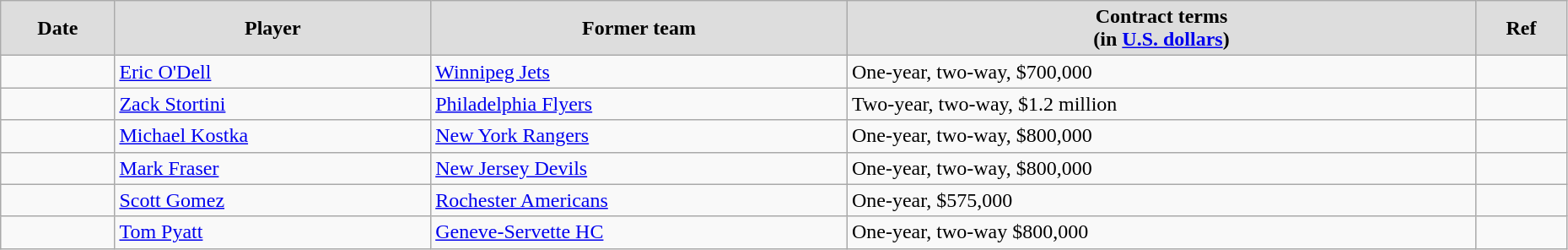<table class="wikitable" style="width:98%;">
<tr style="text-align:center; background:#ddd;">
<td><strong>Date</strong></td>
<td><strong>Player</strong></td>
<td><strong>Former team</strong></td>
<td><strong>Contract terms</strong><br><strong>(in <a href='#'>U.S. dollars</a>)</strong></td>
<td><strong>Ref</strong></td>
</tr>
<tr>
<td></td>
<td><a href='#'>Eric O'Dell</a></td>
<td><a href='#'>Winnipeg Jets</a></td>
<td>One-year, two-way, $700,000</td>
<td></td>
</tr>
<tr>
<td></td>
<td><a href='#'>Zack Stortini</a></td>
<td><a href='#'>Philadelphia Flyers</a></td>
<td>Two-year, two-way, $1.2 million</td>
<td></td>
</tr>
<tr>
<td></td>
<td><a href='#'>Michael Kostka</a></td>
<td><a href='#'>New York Rangers</a></td>
<td>One-year, two-way, $800,000</td>
<td></td>
</tr>
<tr>
<td></td>
<td><a href='#'>Mark Fraser</a></td>
<td><a href='#'>New Jersey Devils</a></td>
<td>One-year, two-way, $800,000</td>
<td></td>
</tr>
<tr>
<td></td>
<td><a href='#'>Scott Gomez</a></td>
<td><a href='#'>Rochester Americans</a></td>
<td>One-year, $575,000</td>
<td></td>
</tr>
<tr>
<td></td>
<td><a href='#'>Tom Pyatt</a></td>
<td><a href='#'>Geneve-Servette HC</a></td>
<td>One-year, two-way $800,000</td>
<td></td>
</tr>
</table>
